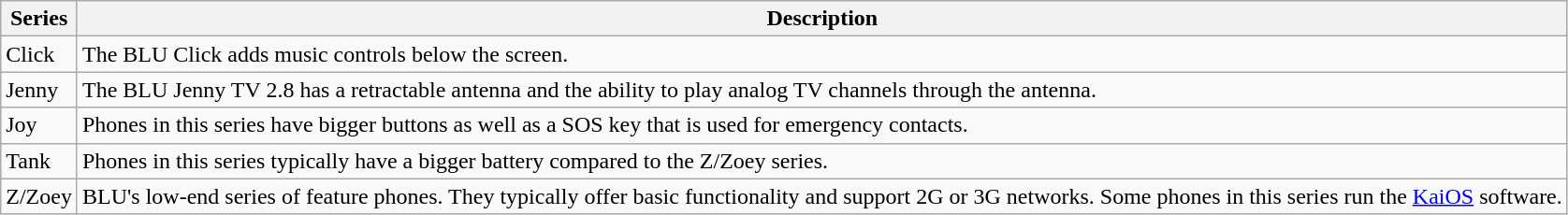<table class="wikitable">
<tr>
<th>Series</th>
<th>Description</th>
</tr>
<tr>
<td>Click</td>
<td>The BLU Click adds music controls below the screen.</td>
</tr>
<tr>
<td>Jenny</td>
<td>The BLU Jenny TV 2.8 has a retractable antenna and the ability to play analog TV channels through the antenna.</td>
</tr>
<tr>
<td>Joy</td>
<td>Phones in this series have bigger buttons as well as a SOS key that is used for emergency contacts.</td>
</tr>
<tr>
<td>Tank</td>
<td>Phones in this series typically have a bigger battery compared to the Z/Zoey series.</td>
</tr>
<tr>
<td>Z/Zoey</td>
<td>BLU's low-end series of feature phones. They typically offer basic functionality and support 2G or 3G networks. Some phones in this series run the <a href='#'>KaiOS</a> software.</td>
</tr>
</table>
